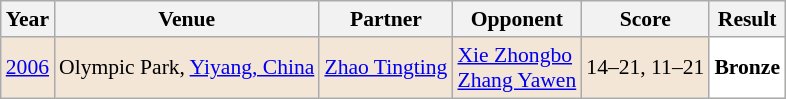<table class="sortable wikitable" style="font-size: 90%;">
<tr>
<th>Year</th>
<th>Venue</th>
<th>Partner</th>
<th>Opponent</th>
<th>Score</th>
<th>Result</th>
</tr>
<tr style="background:#F3E6D7">
<td align="center"><a href='#'>2006</a></td>
<td align="left">Olympic Park, <a href='#'>Yiyang, China</a></td>
<td align="left"> <a href='#'>Zhao Tingting</a></td>
<td align="left"> <a href='#'>Xie Zhongbo</a> <br>  <a href='#'>Zhang Yawen</a></td>
<td align="left">14–21, 11–21</td>
<td style="text-align:left; background:white"> <strong>Bronze</strong></td>
</tr>
</table>
